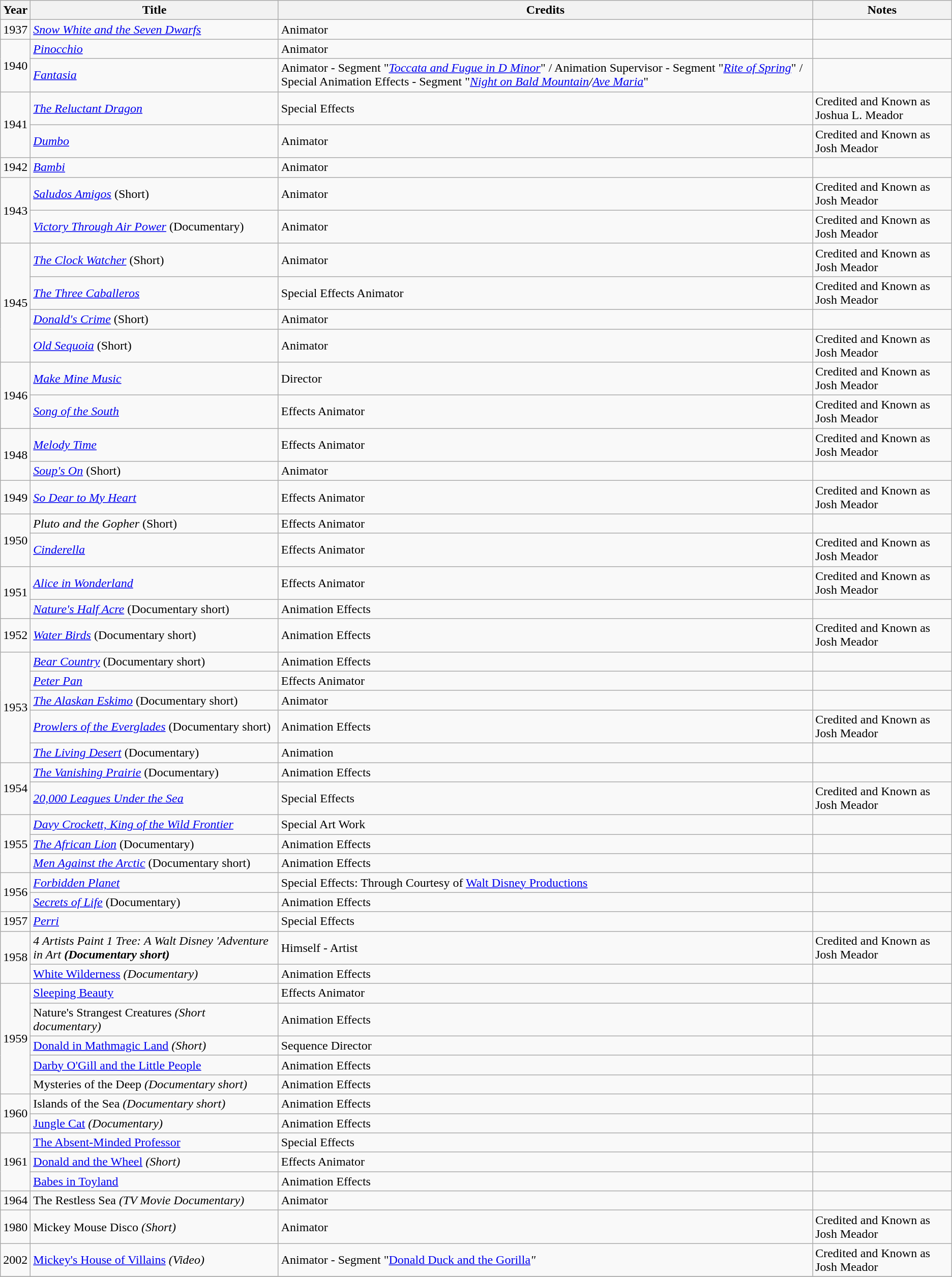<table class="wikitable sortable">
<tr>
<th>Year</th>
<th>Title</th>
<th>Credits</th>
<th>Notes</th>
</tr>
<tr>
<td>1937</td>
<td><em><a href='#'>Snow White and the Seven Dwarfs</a></em></td>
<td>Animator</td>
<td></td>
</tr>
<tr>
<td rowspan="2">1940</td>
<td><em><a href='#'>Pinocchio</a></em></td>
<td>Animator</td>
<td></td>
</tr>
<tr>
<td><em><a href='#'>Fantasia</a></em></td>
<td>Animator - Segment "<em><a href='#'>Toccata and Fugue in D Minor</a></em>" / Animation Supervisor - Segment "<em><a href='#'>Rite of Spring</a></em>" / Special Animation Effects - Segment "<em><a href='#'>Night on Bald Mountain</a>/<a href='#'>Ave Maria</a></em>"</td>
<td></td>
</tr>
<tr>
<td rowspan="2">1941</td>
<td><em><a href='#'>The Reluctant Dragon</a></em></td>
<td>Special Effects</td>
<td>Credited and Known as Joshua L. Meador</td>
</tr>
<tr>
<td><em><a href='#'>Dumbo</a></em></td>
<td>Animator</td>
<td>Credited and Known as Josh Meador</td>
</tr>
<tr>
<td>1942</td>
<td><em><a href='#'>Bambi</a></em></td>
<td>Animator</td>
<td></td>
</tr>
<tr>
<td rowspan="2">1943</td>
<td><em><a href='#'>Saludos Amigos</a></em> (Short)</td>
<td>Animator</td>
<td>Credited and Known as Josh Meador</td>
</tr>
<tr>
<td><em><a href='#'>Victory Through Air Power</a></em> (Documentary)</td>
<td>Animator</td>
<td>Credited and Known as Josh Meador</td>
</tr>
<tr>
<td rowspan="4">1945</td>
<td><em><a href='#'>The Clock Watcher</a></em> (Short)</td>
<td>Animator</td>
<td>Credited and Known as Josh Meador</td>
</tr>
<tr>
<td><em><a href='#'>The Three Caballeros</a></em></td>
<td>Special Effects Animator</td>
<td>Credited and Known as Josh Meador</td>
</tr>
<tr>
<td><em><a href='#'>Donald's Crime</a></em> (Short)</td>
<td>Animator</td>
<td></td>
</tr>
<tr>
<td><em><a href='#'>Old Sequoia</a></em> (Short)</td>
<td>Animator</td>
<td>Credited and Known as Josh Meador</td>
</tr>
<tr>
<td rowspan="2">1946</td>
<td><em><a href='#'>Make Mine Music</a></em></td>
<td>Director</td>
<td>Credited and Known as Josh Meador</td>
</tr>
<tr>
<td><em><a href='#'>Song of the South</a></em></td>
<td>Effects Animator</td>
<td>Credited and Known as Josh Meador</td>
</tr>
<tr>
<td rowspan="2">1948</td>
<td><em><a href='#'>Melody Time</a></em></td>
<td>Effects Animator</td>
<td>Credited and Known as Josh Meador</td>
</tr>
<tr>
<td><em><a href='#'>Soup's On</a></em> (Short)</td>
<td>Animator</td>
<td></td>
</tr>
<tr>
<td>1949</td>
<td><em><a href='#'>So Dear to My Heart</a></em></td>
<td>Effects Animator</td>
<td>Credited and Known as Josh Meador</td>
</tr>
<tr>
<td rowspan="2">1950</td>
<td><em>Pluto and the Gopher</em> (Short)</td>
<td>Effects Animator</td>
<td></td>
</tr>
<tr>
<td><em><a href='#'>Cinderella</a></em></td>
<td>Effects Animator</td>
<td>Credited and Known as Josh Meador</td>
</tr>
<tr>
<td rowspan="2">1951</td>
<td><em><a href='#'>Alice in Wonderland</a></em></td>
<td>Effects Animator</td>
<td>Credited and Known as Josh Meador</td>
</tr>
<tr>
<td><em><a href='#'>Nature's Half Acre</a></em> (Documentary short)</td>
<td>Animation Effects</td>
<td></td>
</tr>
<tr>
<td>1952</td>
<td><em><a href='#'>Water Birds</a></em> (Documentary short)</td>
<td>Animation Effects</td>
<td>Credited and Known as Josh Meador</td>
</tr>
<tr>
<td rowspan="5">1953</td>
<td><em><a href='#'>Bear Country</a></em> (Documentary short)</td>
<td>Animation Effects</td>
<td></td>
</tr>
<tr>
<td><em><a href='#'>Peter Pan</a></em></td>
<td>Effects Animator</td>
<td></td>
</tr>
<tr>
<td><em><a href='#'>The Alaskan Eskimo</a></em> (Documentary short)</td>
<td>Animator</td>
<td></td>
</tr>
<tr>
<td><em><a href='#'>Prowlers of the Everglades</a></em> (Documentary short)</td>
<td>Animation Effects</td>
<td>Credited and Known as Josh Meador</td>
</tr>
<tr>
<td><em><a href='#'>The Living Desert</a></em> (Documentary)</td>
<td>Animation</td>
<td></td>
</tr>
<tr>
<td rowspan="2">1954</td>
<td><em><a href='#'>The Vanishing Prairie</a></em> (Documentary)</td>
<td>Animation Effects</td>
<td></td>
</tr>
<tr>
<td><em><a href='#'>20,000 Leagues Under the Sea</a></em></td>
<td>Special Effects</td>
<td>Credited and Known as Josh Meador</td>
</tr>
<tr>
<td rowspan="3">1955</td>
<td><em><a href='#'>Davy Crockett, King of the Wild Frontier</a></em></td>
<td>Special Art Work</td>
<td></td>
</tr>
<tr>
<td><em><a href='#'>The African Lion</a></em> (Documentary)</td>
<td>Animation Effects</td>
<td></td>
</tr>
<tr>
<td><em><a href='#'>Men Against the Arctic</a></em> (Documentary short)</td>
<td>Animation Effects</td>
<td></td>
</tr>
<tr>
<td rowspan="2">1956</td>
<td><em><a href='#'>Forbidden Planet</a></em></td>
<td>Special Effects: Through Courtesy of <a href='#'>Walt Disney Productions</a></td>
<td></td>
</tr>
<tr>
<td><em><a href='#'>Secrets of Life</a></em> (Documentary)</td>
<td>Animation Effects</td>
<td></td>
</tr>
<tr>
<td>1957</td>
<td><em><a href='#'>Perri</a></em></td>
<td>Special Effects</td>
<td></td>
</tr>
<tr>
<td rowspan="2">1958</td>
<td><em>4 Artists Paint 1 Tree: A Walt Disney 'Adventure in Art<strong> (Documentary short)</td>
<td>Himself - Artist</td>
<td>Credited and Known as Josh Meador</td>
</tr>
<tr>
<td></em><a href='#'>White Wilderness</a><em> (Documentary)</td>
<td>Animation Effects</td>
<td></td>
</tr>
<tr>
<td rowspan="5">1959</td>
<td></em><a href='#'>Sleeping Beauty</a><em></td>
<td>Effects Animator</td>
<td></td>
</tr>
<tr>
<td></em>Nature's Strangest Creatures<em> (Short documentary)</td>
<td>Animation Effects</td>
<td></td>
</tr>
<tr>
<td></em><a href='#'>Donald in Mathmagic Land</a><em> (Short)</td>
<td>Sequence Director</td>
<td></td>
</tr>
<tr>
<td></em><a href='#'>Darby O'Gill and the Little People</a><em></td>
<td>Animation Effects</td>
<td></td>
</tr>
<tr>
<td></em>Mysteries of the Deep<em> (Documentary short)</td>
<td>Animation Effects</td>
<td></td>
</tr>
<tr>
<td rowspan="2">1960</td>
<td></em>Islands of the Sea<em> (Documentary short)</td>
<td>Animation Effects</td>
<td></td>
</tr>
<tr>
<td></em><a href='#'>Jungle Cat</a><em> (Documentary)</td>
<td>Animation Effects</td>
<td></td>
</tr>
<tr>
<td rowspan="3">1961</td>
<td></em><a href='#'>The Absent-Minded Professor</a><em></td>
<td>Special Effects</td>
<td></td>
</tr>
<tr>
<td></em><a href='#'>Donald and the Wheel</a><em> (Short)</td>
<td>Effects Animator</td>
<td></td>
</tr>
<tr>
<td></em><a href='#'>Babes in Toyland</a><em></td>
<td>Animation Effects</td>
<td></td>
</tr>
<tr>
<td>1964</td>
<td></em>The Restless Sea<em> (TV Movie Documentary)</td>
<td>Animator</td>
<td></td>
</tr>
<tr>
<td>1980</td>
<td></em>Mickey Mouse Disco<em> (Short)</td>
<td>Animator</td>
<td>Credited and Known as Josh Meador</td>
</tr>
<tr>
<td>2002</td>
<td></em><a href='#'>Mickey's House of Villains</a><em> (Video)</td>
<td>Animator - Segment "</em><a href='#'>Donald Duck and the Gorilla</a><em>"</td>
<td>Credited and Known as Josh Meador</td>
</tr>
<tr>
</tr>
</table>
